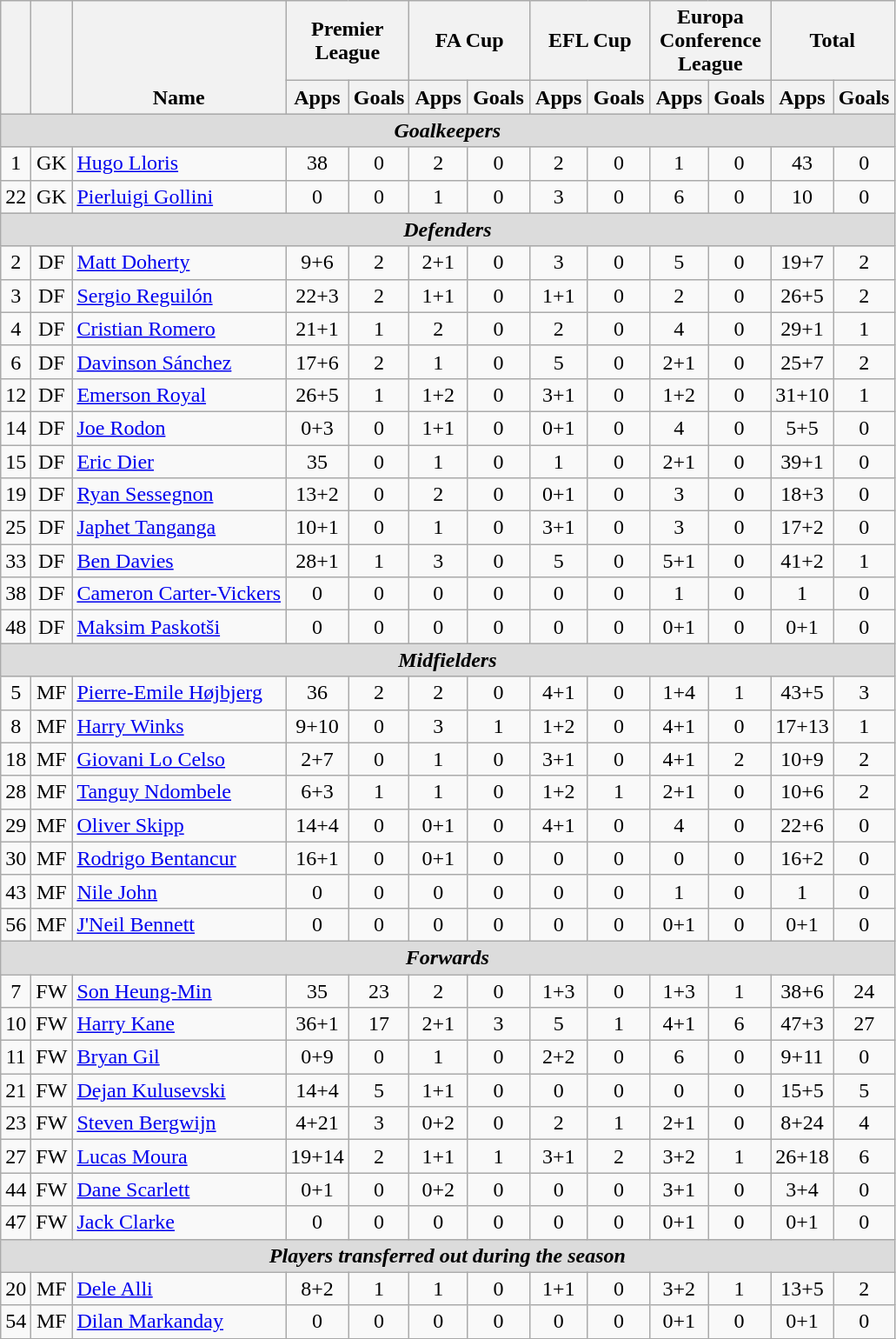<table class="wikitable sortable" style="text-align:center">
<tr>
<th rowspan="2" style="vertical-align:bottom;"></th>
<th rowspan="2" style="vertical-align:bottom;"></th>
<th rowspan="2" style="vertical-align:bottom;">Name</th>
<th colspan="2" style="width:85px;">Premier League</th>
<th colspan="2" style="width:85px;">FA Cup</th>
<th colspan="2" style="width:85px;">EFL Cup</th>
<th colspan="2" style="width:85px;">Europa Conference League</th>
<th colspan="2" style="width:85px;">Total</th>
</tr>
<tr>
<th>Apps</th>
<th>Goals</th>
<th>Apps</th>
<th>Goals</th>
<th>Apps</th>
<th>Goals</th>
<th>Apps</th>
<th>Goals</th>
<th>Apps</th>
<th>Goals</th>
</tr>
<tr>
<th colspan=14 style=background:#dcdcdc; text-align:center><em>Goalkeepers</em></th>
</tr>
<tr>
<td>1</td>
<td>GK</td>
<td align="left"> <a href='#'>Hugo Lloris</a></td>
<td>38</td>
<td>0</td>
<td>2</td>
<td>0</td>
<td>2</td>
<td>0</td>
<td>1</td>
<td>0</td>
<td>43</td>
<td>0</td>
</tr>
<tr>
<td>22</td>
<td>GK</td>
<td align="left"> <a href='#'>Pierluigi Gollini</a></td>
<td>0</td>
<td>0</td>
<td>1</td>
<td>0</td>
<td>3</td>
<td>0</td>
<td>6</td>
<td>0</td>
<td>10</td>
<td>0</td>
</tr>
<tr>
<th colspan=14 style=background:#dcdcdc; text-align:center><em>Defenders</em></th>
</tr>
<tr>
<td>2</td>
<td>DF</td>
<td align="left"> <a href='#'>Matt Doherty</a></td>
<td>9+6</td>
<td>2</td>
<td>2+1</td>
<td>0</td>
<td>3</td>
<td>0</td>
<td>5</td>
<td>0</td>
<td>19+7</td>
<td>2</td>
</tr>
<tr>
<td>3</td>
<td>DF</td>
<td align="left"> <a href='#'>Sergio Reguilón</a></td>
<td>22+3</td>
<td>2</td>
<td>1+1</td>
<td>0</td>
<td>1+1</td>
<td>0</td>
<td>2</td>
<td>0</td>
<td>26+5</td>
<td>2</td>
</tr>
<tr>
<td>4</td>
<td>DF</td>
<td align="left"> <a href='#'>Cristian Romero</a></td>
<td>21+1</td>
<td>1</td>
<td>2</td>
<td>0</td>
<td>2</td>
<td>0</td>
<td>4</td>
<td>0</td>
<td>29+1</td>
<td>1</td>
</tr>
<tr>
<td>6</td>
<td>DF</td>
<td align="left"> <a href='#'>Davinson Sánchez</a></td>
<td>17+6</td>
<td>2</td>
<td>1</td>
<td>0</td>
<td>5</td>
<td>0</td>
<td>2+1</td>
<td>0</td>
<td>25+7</td>
<td>2</td>
</tr>
<tr>
<td>12</td>
<td>DF</td>
<td align="left"> <a href='#'>Emerson Royal</a></td>
<td>26+5</td>
<td>1</td>
<td>1+2</td>
<td>0</td>
<td>3+1</td>
<td>0</td>
<td>1+2</td>
<td>0</td>
<td>31+10</td>
<td>1</td>
</tr>
<tr>
<td>14</td>
<td>DF</td>
<td align="left"> <a href='#'>Joe Rodon</a></td>
<td>0+3</td>
<td>0</td>
<td>1+1</td>
<td>0</td>
<td>0+1</td>
<td>0</td>
<td>4</td>
<td>0</td>
<td>5+5</td>
<td>0</td>
</tr>
<tr>
<td>15</td>
<td>DF</td>
<td align="left"> <a href='#'>Eric Dier</a></td>
<td>35</td>
<td>0</td>
<td>1</td>
<td>0</td>
<td>1</td>
<td>0</td>
<td>2+1</td>
<td>0</td>
<td>39+1</td>
<td>0</td>
</tr>
<tr>
<td>19</td>
<td>DF</td>
<td align="left"> <a href='#'>Ryan Sessegnon</a></td>
<td>13+2</td>
<td>0</td>
<td>2</td>
<td>0</td>
<td>0+1</td>
<td>0</td>
<td>3</td>
<td>0</td>
<td>18+3</td>
<td>0</td>
</tr>
<tr>
<td>25</td>
<td>DF</td>
<td align="left"> <a href='#'>Japhet Tanganga</a></td>
<td>10+1</td>
<td>0</td>
<td>1</td>
<td>0</td>
<td>3+1</td>
<td>0</td>
<td>3</td>
<td>0</td>
<td>17+2</td>
<td>0</td>
</tr>
<tr>
<td>33</td>
<td>DF</td>
<td align="left"> <a href='#'>Ben Davies</a></td>
<td>28+1</td>
<td>1</td>
<td>3</td>
<td>0</td>
<td>5</td>
<td>0</td>
<td>5+1</td>
<td>0</td>
<td>41+2</td>
<td>1</td>
</tr>
<tr>
<td>38</td>
<td>DF</td>
<td align="left"> <a href='#'>Cameron Carter-Vickers</a></td>
<td>0</td>
<td>0</td>
<td>0</td>
<td>0</td>
<td>0</td>
<td>0</td>
<td>1</td>
<td>0</td>
<td>1</td>
<td>0</td>
</tr>
<tr>
<td>48</td>
<td>DF</td>
<td align="left"> <a href='#'>Maksim Paskotši</a></td>
<td>0</td>
<td>0</td>
<td>0</td>
<td>0</td>
<td>0</td>
<td>0</td>
<td>0+1</td>
<td>0</td>
<td>0+1</td>
<td>0</td>
</tr>
<tr>
<th colspan=14 style=background:#dcdcdc; text-align:center><em>Midfielders</em></th>
</tr>
<tr>
<td>5</td>
<td>MF</td>
<td align="left"> <a href='#'>Pierre-Emile Højbjerg</a></td>
<td>36</td>
<td>2</td>
<td>2</td>
<td>0</td>
<td>4+1</td>
<td>0</td>
<td>1+4</td>
<td>1</td>
<td>43+5</td>
<td>3</td>
</tr>
<tr>
<td>8</td>
<td>MF</td>
<td align="left"> <a href='#'>Harry Winks</a></td>
<td>9+10</td>
<td>0</td>
<td>3</td>
<td>1</td>
<td>1+2</td>
<td>0</td>
<td>4+1</td>
<td>0</td>
<td>17+13</td>
<td>1</td>
</tr>
<tr>
<td>18</td>
<td>MF</td>
<td align="left"> <a href='#'>Giovani Lo Celso</a></td>
<td>2+7</td>
<td>0</td>
<td>1</td>
<td>0</td>
<td>3+1</td>
<td>0</td>
<td>4+1</td>
<td>2</td>
<td>10+9</td>
<td>2</td>
</tr>
<tr>
<td>28</td>
<td>MF</td>
<td align="left"> <a href='#'>Tanguy Ndombele</a></td>
<td>6+3</td>
<td>1</td>
<td>1</td>
<td>0</td>
<td>1+2</td>
<td>1</td>
<td>2+1</td>
<td>0</td>
<td>10+6</td>
<td>2</td>
</tr>
<tr>
<td>29</td>
<td>MF</td>
<td align="left"> <a href='#'>Oliver Skipp</a></td>
<td>14+4</td>
<td>0</td>
<td>0+1</td>
<td>0</td>
<td>4+1</td>
<td>0</td>
<td>4</td>
<td>0</td>
<td>22+6</td>
<td>0</td>
</tr>
<tr>
<td>30</td>
<td>MF</td>
<td align="left"> <a href='#'>Rodrigo Bentancur</a></td>
<td>16+1</td>
<td>0</td>
<td>0+1</td>
<td>0</td>
<td>0</td>
<td>0</td>
<td>0</td>
<td>0</td>
<td>16+2</td>
<td>0</td>
</tr>
<tr>
<td>43</td>
<td>MF</td>
<td align="left"> <a href='#'>Nile John</a></td>
<td>0</td>
<td>0</td>
<td>0</td>
<td>0</td>
<td>0</td>
<td>0</td>
<td>1</td>
<td>0</td>
<td>1</td>
<td>0</td>
</tr>
<tr>
<td>56</td>
<td>MF</td>
<td align="left"> <a href='#'>J'Neil Bennett</a></td>
<td>0</td>
<td>0</td>
<td>0</td>
<td>0</td>
<td>0</td>
<td>0</td>
<td>0+1</td>
<td>0</td>
<td>0+1</td>
<td>0</td>
</tr>
<tr>
<th colspan=14 style=background:#dcdcdc; text-align:center><em>Forwards</em></th>
</tr>
<tr>
<td>7</td>
<td>FW</td>
<td align="left"> <a href='#'>Son Heung-Min</a></td>
<td>35</td>
<td>23</td>
<td>2</td>
<td>0</td>
<td>1+3</td>
<td>0</td>
<td>1+3</td>
<td>1</td>
<td>38+6</td>
<td>24</td>
</tr>
<tr>
<td>10</td>
<td>FW</td>
<td align="left"> <a href='#'>Harry Kane</a></td>
<td>36+1</td>
<td>17</td>
<td>2+1</td>
<td>3</td>
<td>5</td>
<td>1</td>
<td>4+1</td>
<td>6</td>
<td>47+3</td>
<td>27</td>
</tr>
<tr>
<td>11</td>
<td>FW</td>
<td align="left"> <a href='#'>Bryan Gil</a></td>
<td>0+9</td>
<td>0</td>
<td>1</td>
<td>0</td>
<td>2+2</td>
<td>0</td>
<td>6</td>
<td>0</td>
<td>9+11</td>
<td>0</td>
</tr>
<tr>
<td>21</td>
<td>FW</td>
<td align="left"> <a href='#'>Dejan Kulusevski</a></td>
<td>14+4</td>
<td>5</td>
<td>1+1</td>
<td>0</td>
<td>0</td>
<td>0</td>
<td>0</td>
<td>0</td>
<td>15+5</td>
<td>5</td>
</tr>
<tr>
<td>23</td>
<td>FW</td>
<td align="left"> <a href='#'>Steven Bergwijn</a></td>
<td>4+21</td>
<td>3</td>
<td>0+2</td>
<td>0</td>
<td>2</td>
<td>1</td>
<td>2+1</td>
<td>0</td>
<td>8+24</td>
<td>4</td>
</tr>
<tr>
<td>27</td>
<td>FW</td>
<td align="left"> <a href='#'>Lucas Moura</a></td>
<td>19+14</td>
<td>2</td>
<td>1+1</td>
<td>1</td>
<td>3+1</td>
<td>2</td>
<td>3+2</td>
<td>1</td>
<td>26+18</td>
<td>6</td>
</tr>
<tr>
<td>44</td>
<td>FW</td>
<td align="left"> <a href='#'>Dane Scarlett</a></td>
<td>0+1</td>
<td>0</td>
<td>0+2</td>
<td>0</td>
<td>0</td>
<td>0</td>
<td>3+1</td>
<td>0</td>
<td>3+4</td>
<td>0</td>
</tr>
<tr>
<td>47</td>
<td>FW</td>
<td align="left"> <a href='#'>Jack Clarke</a></td>
<td>0</td>
<td>0</td>
<td>0</td>
<td>0</td>
<td>0</td>
<td>0</td>
<td>0+1</td>
<td>0</td>
<td>0+1</td>
<td>0</td>
</tr>
<tr>
<th colspan=14 style=background:#dcdcdc; text-align:center><em>Players transferred out during the season</em></th>
</tr>
<tr>
<td>20</td>
<td>MF</td>
<td align="left"> <a href='#'>Dele Alli</a></td>
<td>8+2</td>
<td>1</td>
<td>1</td>
<td>0</td>
<td>1+1</td>
<td>0</td>
<td>3+2</td>
<td>1</td>
<td>13+5</td>
<td>2</td>
</tr>
<tr>
<td>54</td>
<td>MF</td>
<td align="left"> <a href='#'>Dilan Markanday</a></td>
<td>0</td>
<td>0</td>
<td>0</td>
<td>0</td>
<td>0</td>
<td>0</td>
<td>0+1</td>
<td>0</td>
<td>0+1</td>
<td>0</td>
</tr>
<tr>
</tr>
</table>
